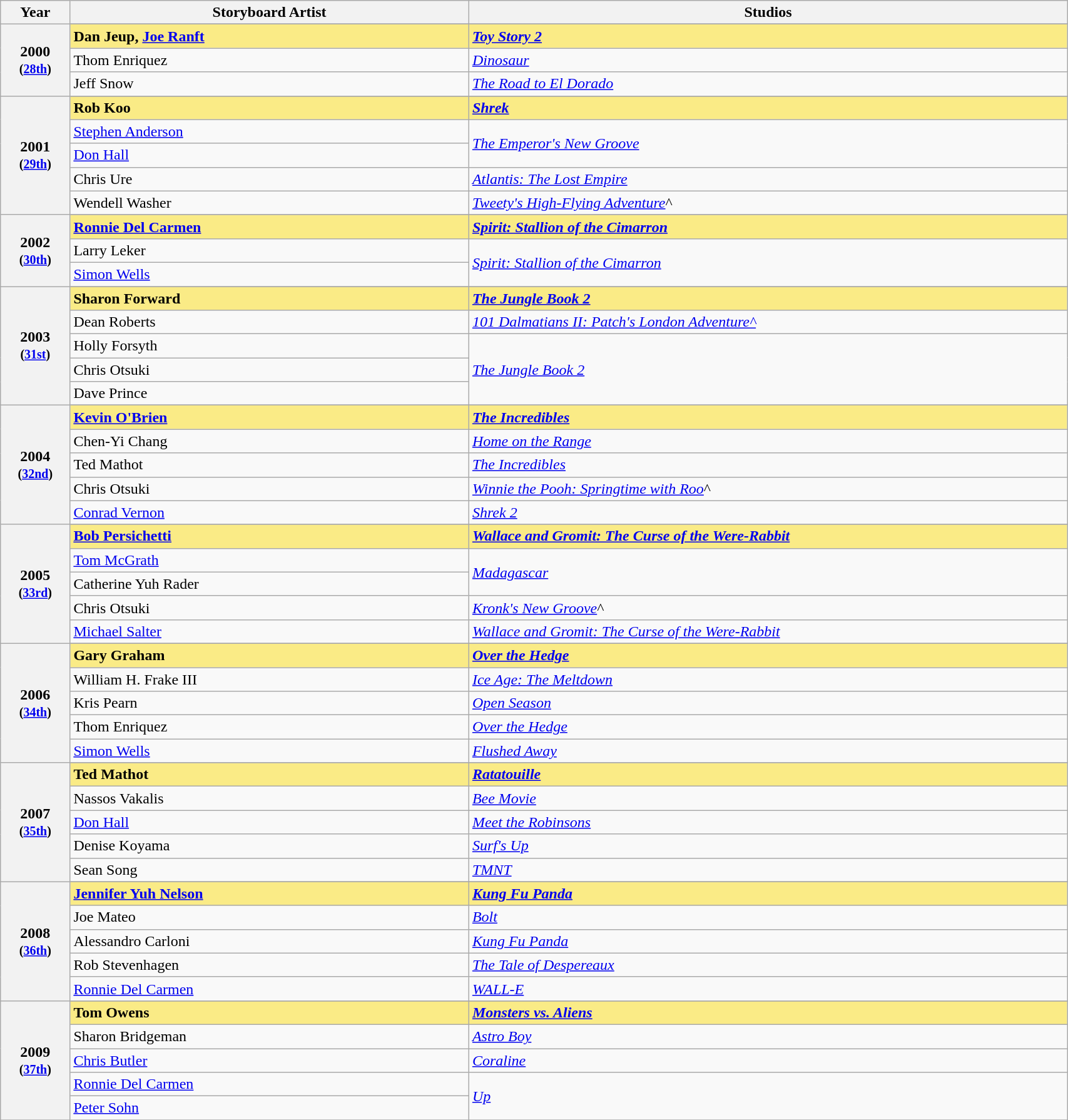<table class="wikitable" style="width:90%;">
<tr>
<th style="width:3%;">Year</th>
<th style="width:20%;">Storyboard Artist</th>
<th style="width:30%;">Studios</th>
</tr>
<tr>
<th rowspan="4" style="text-align:center;">2000 <br><small>(<a href='#'>28th</a>)</small><br></th>
</tr>
<tr>
<td style="background:#FAEB86;"><strong>Dan Jeup, <a href='#'>Joe Ranft</a></strong></td>
<td style="background:#FAEB86;"><strong><em><a href='#'>Toy Story 2</a></em></strong></td>
</tr>
<tr>
<td>Thom Enriquez</td>
<td><em><a href='#'>Dinosaur</a></em></td>
</tr>
<tr>
<td>Jeff Snow</td>
<td><em><a href='#'>The Road to El Dorado</a></em></td>
</tr>
<tr>
<th rowspan="6" style="text-align:center;">2001 <br><small>(<a href='#'>29th</a>)</small><br></th>
</tr>
<tr>
<td style="background:#FAEB86;"><strong>Rob Koo</strong></td>
<td style="background:#FAEB86;"><strong><em><a href='#'>Shrek</a></em></strong></td>
</tr>
<tr>
<td><a href='#'>Stephen Anderson</a></td>
<td rowspan="2"><em><a href='#'>The Emperor's New Groove</a></em></td>
</tr>
<tr>
<td><a href='#'>Don Hall</a></td>
</tr>
<tr>
<td>Chris Ure</td>
<td><em><a href='#'>Atlantis: The Lost Empire</a></em></td>
</tr>
<tr>
<td>Wendell Washer</td>
<td><em><a href='#'>Tweety's High-Flying Adventure</a></em>^</td>
</tr>
<tr>
<th rowspan="4" style="text-align:center;">2002 <br><small>(<a href='#'>30th</a>)</small><br></th>
</tr>
<tr>
<td style="background:#FAEB86;"><strong><a href='#'>Ronnie Del Carmen</a></strong></td>
<td style="background:#FAEB86;"><strong><em><a href='#'>Spirit: Stallion of the Cimarron</a></em></strong></td>
</tr>
<tr>
<td>Larry Leker</td>
<td rowspan="2"><em><a href='#'>Spirit: Stallion of the Cimarron</a></em></td>
</tr>
<tr>
<td><a href='#'>Simon Wells</a></td>
</tr>
<tr>
<th rowspan="6" style="text-align:center;">2003 <br><small>(<a href='#'>31st</a>)</small><br></th>
</tr>
<tr>
<td style="background:#FAEB86;"><strong>Sharon Forward</strong></td>
<td style="background:#FAEB86;"><strong><em><a href='#'>The Jungle Book 2</a></em></strong></td>
</tr>
<tr>
<td>Dean Roberts</td>
<td><a href='#'><em>101 Dalmatians II: Patch's London Adventure^</em></a></td>
</tr>
<tr>
<td>Holly Forsyth</td>
<td rowspan="3"><em><a href='#'>The Jungle Book 2</a></em></td>
</tr>
<tr>
<td>Chris Otsuki</td>
</tr>
<tr>
<td>Dave Prince</td>
</tr>
<tr>
<th rowspan="6" style="text-align:center;">2004 <br><small>(<a href='#'>32nd</a>)</small><br></th>
</tr>
<tr>
<td style="background:#FAEB86;"><strong><a href='#'>Kevin O'Brien</a></strong></td>
<td style="background:#FAEB86;"><strong><em><a href='#'>The Incredibles</a></em></strong></td>
</tr>
<tr>
<td>Chen-Yi Chang</td>
<td><em><a href='#'>Home on the Range</a></em></td>
</tr>
<tr>
<td>Ted Mathot</td>
<td><em><a href='#'>The Incredibles</a></em></td>
</tr>
<tr>
<td>Chris Otsuki</td>
<td><em><a href='#'>Winnie the Pooh: Springtime with Roo</a></em>^</td>
</tr>
<tr>
<td><a href='#'>Conrad Vernon</a></td>
<td><em><a href='#'>Shrek 2</a></em></td>
</tr>
<tr>
<th rowspan="6" style="text-align:center;">2005 <br><small>(<a href='#'>33rd</a>)</small><br></th>
</tr>
<tr>
<td style="background:#FAEB86;"><strong><a href='#'>Bob Persichetti</a></strong></td>
<td style="background:#FAEB86;"><strong><em><a href='#'>Wallace and Gromit: The Curse of the Were-Rabbit</a></em></strong></td>
</tr>
<tr>
<td><a href='#'>Tom McGrath</a></td>
<td rowspan="2"><a href='#'><em>Madagascar</em></a></td>
</tr>
<tr>
<td>Catherine Yuh Rader</td>
</tr>
<tr>
<td>Chris Otsuki</td>
<td><em><a href='#'>Kronk's New Groove</a></em>^</td>
</tr>
<tr>
<td><a href='#'>Michael Salter</a></td>
<td><em><a href='#'>Wallace and Gromit: The Curse of the Were-Rabbit</a></em></td>
</tr>
<tr>
<th rowspan="6" style="text-align:center;">2006 <br><small>(<a href='#'>34th</a>)</small><br></th>
</tr>
<tr>
<td style="background:#FAEB86;"><strong>Gary Graham</strong></td>
<td style="background:#FAEB86;"><strong><em><a href='#'>Over the Hedge</a></em></strong></td>
</tr>
<tr>
<td>William H. Frake III</td>
<td><em><a href='#'>Ice Age: The Meltdown</a></em></td>
</tr>
<tr>
<td>Kris Pearn</td>
<td><em><a href='#'>Open Season</a></em></td>
</tr>
<tr>
<td>Thom Enriquez</td>
<td><em><a href='#'>Over the Hedge</a></em></td>
</tr>
<tr>
<td><a href='#'>Simon Wells</a></td>
<td><em><a href='#'>Flushed Away</a></em></td>
</tr>
<tr>
<th rowspan="6" style="text-align:center;">2007 <br><small>(<a href='#'>35th</a>)</small><br></th>
</tr>
<tr>
<td style="background:#FAEB86;"><strong>Ted Mathot</strong></td>
<td style="background:#FAEB86;"><strong><em><a href='#'>Ratatouille</a></em></strong></td>
</tr>
<tr>
<td>Nassos Vakalis</td>
<td><em><a href='#'>Bee Movie</a></em></td>
</tr>
<tr>
<td><a href='#'>Don Hall</a></td>
<td><em><a href='#'>Meet the Robinsons</a></em></td>
</tr>
<tr>
<td>Denise Koyama</td>
<td><em><a href='#'>Surf's Up</a></em></td>
</tr>
<tr>
<td>Sean Song</td>
<td><a href='#'><em>TMNT</em></a></td>
</tr>
<tr>
<th rowspan="6" style="text-align:center;">2008 <br><small>(<a href='#'>36th</a>)</small><br></th>
</tr>
<tr>
<td style="background:#FAEB86;"><strong><a href='#'>Jennifer Yuh Nelson</a></strong></td>
<td style="background:#FAEB86;"><strong><em><a href='#'>Kung Fu Panda</a></em></strong></td>
</tr>
<tr>
<td>Joe Mateo</td>
<td><a href='#'><em>Bolt</em></a></td>
</tr>
<tr>
<td>Alessandro Carloni</td>
<td><em><a href='#'>Kung Fu Panda</a></em></td>
</tr>
<tr>
<td>Rob Stevenhagen</td>
<td><em><a href='#'>The Tale of Despereaux</a></em></td>
</tr>
<tr>
<td><a href='#'>Ronnie Del Carmen</a></td>
<td><em><a href='#'>WALL-E</a></em></td>
</tr>
<tr>
<th rowspan="6" style="text-align:center;">2009 <br><small>(<a href='#'>37th</a>)</small><br></th>
</tr>
<tr>
<td style="background:#FAEB86;"><strong>Tom Owens</strong></td>
<td style="background:#FAEB86;"><strong><em><a href='#'>Monsters vs. Aliens</a></em></strong></td>
</tr>
<tr>
<td>Sharon Bridgeman</td>
<td><a href='#'><em>Astro Boy</em></a></td>
</tr>
<tr>
<td><a href='#'>Chris Butler</a></td>
<td><a href='#'><em>Coraline</em></a></td>
</tr>
<tr>
<td><a href='#'>Ronnie Del Carmen</a></td>
<td rowspan="2"><a href='#'><em>Up</em></a></td>
</tr>
<tr>
<td><a href='#'>Peter Sohn</a></td>
</tr>
<tr>
</tr>
</table>
